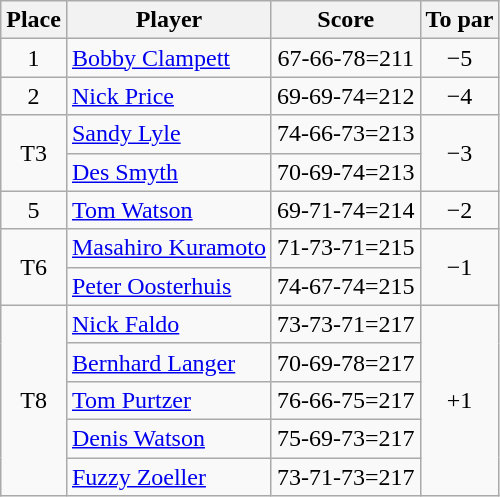<table class="wikitable">
<tr>
<th>Place</th>
<th>Player</th>
<th>Score</th>
<th>To par</th>
</tr>
<tr>
<td align=center>1</td>
<td> <a href='#'>Bobby Clampett</a></td>
<td align=center>67-66-78=211</td>
<td align=center>−5</td>
</tr>
<tr>
<td align=center>2</td>
<td> <a href='#'>Nick Price</a></td>
<td align=center>69-69-74=212</td>
<td align=center>−4</td>
</tr>
<tr>
<td rowspan="2" align=center>T3</td>
<td> <a href='#'>Sandy Lyle</a></td>
<td align=center>74-66-73=213</td>
<td rowspan="2" align=center>−3</td>
</tr>
<tr>
<td> <a href='#'>Des Smyth</a></td>
<td align=center>70-69-74=213</td>
</tr>
<tr>
<td align=center>5</td>
<td> <a href='#'>Tom Watson</a></td>
<td align=center>69-71-74=214</td>
<td align=center>−2</td>
</tr>
<tr>
<td rowspan="2" align=center>T6</td>
<td> <a href='#'>Masahiro Kuramoto</a></td>
<td align=center>71-73-71=215</td>
<td rowspan="2" align=center>−1</td>
</tr>
<tr>
<td> <a href='#'>Peter Oosterhuis</a></td>
<td align=center>74-67-74=215</td>
</tr>
<tr>
<td rowspan="5" align=center>T8</td>
<td> <a href='#'>Nick Faldo</a></td>
<td align=center>73-73-71=217</td>
<td rowspan="5" align=center>+1</td>
</tr>
<tr>
<td> <a href='#'>Bernhard Langer</a></td>
<td align=center>70-69-78=217</td>
</tr>
<tr>
<td> <a href='#'>Tom Purtzer</a></td>
<td align=center>76-66-75=217</td>
</tr>
<tr>
<td> <a href='#'>Denis Watson</a></td>
<td align=center>75-69-73=217</td>
</tr>
<tr>
<td> <a href='#'>Fuzzy Zoeller</a></td>
<td align=center>73-71-73=217</td>
</tr>
</table>
